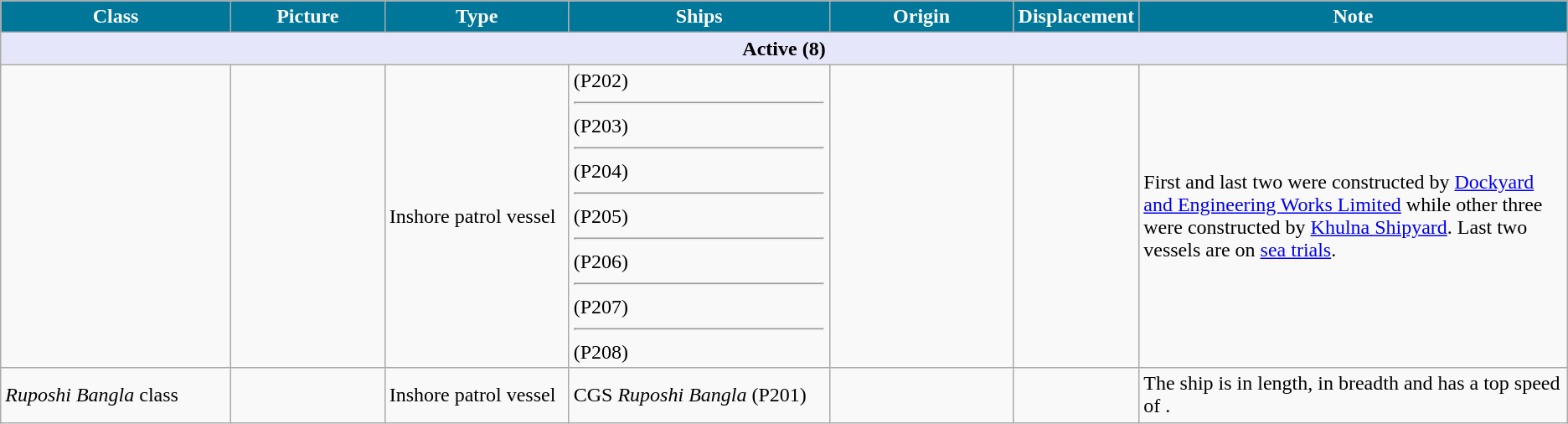<table class="wikitable">
<tr>
<th style="color:#fff; background:#079; width:15%;">Class</th>
<th style="color:#fff; background:#079; width:10%;">Picture</th>
<th style="color:#fff; background:#079; width:12%;">Type</th>
<th style="color:#fff; background:#079; width:17%;">Ships</th>
<th style="color:#fff; background:#079; width:12%;">Origin</th>
<th style="color:#fff; background:#079; width:6%;">Displacement</th>
<th style="color:#fff; background:#079; width:28%;">Note</th>
</tr>
<tr>
<th colspan="7" style="background: lavender;">Active (8)</th>
</tr>
<tr>
<td></td>
<td></td>
<td>Inshore patrol vessel</td>
<td> (P202)<hr>  (P203)<hr>  (P204) <hr>  (P205) <hr>  (P206) <hr>  (P207) <hr>  (P208)</td>
<td></td>
<td></td>
<td>First and last two were constructed by <a href='#'>Dockyard and Engineering Works Limited</a> while other three were constructed by <a href='#'>Khulna Shipyard</a>. Last two vessels are on <a href='#'>sea trials</a>.</td>
</tr>
<tr>
<td><em>Ruposhi Bangla</em> class</td>
<td></td>
<td>Inshore patrol vessel</td>
<td>CGS <em>Ruposhi Bangla</em> (P201)</td>
<td></td>
<td></td>
<td>The ship is  in length,  in breadth and has a top speed of .</td>
</tr>
</table>
